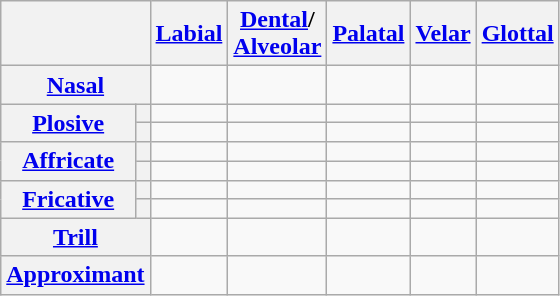<table class="wikitable" style="text-align: center;">
<tr>
<th colspan=2></th>
<th><a href='#'>Labial</a></th>
<th><a href='#'>Dental</a>/<br><a href='#'>Alveolar</a></th>
<th><a href='#'>Palatal</a></th>
<th><a href='#'>Velar</a></th>
<th><a href='#'>Glottal</a></th>
</tr>
<tr>
<th colspan=2><a href='#'>Nasal</a></th>
<td></td>
<td></td>
<td></td>
<td></td>
<td></td>
</tr>
<tr>
<th rowspan=2><a href='#'>Plosive</a></th>
<th></th>
<td></td>
<td></td>
<td></td>
<td></td>
<td></td>
</tr>
<tr>
<th></th>
<td></td>
<td></td>
<td></td>
<td></td>
<td></td>
</tr>
<tr>
<th rowspan=2><a href='#'>Affricate</a></th>
<th></th>
<td></td>
<td></td>
<td></td>
<td></td>
<td></td>
</tr>
<tr>
<th></th>
<td></td>
<td></td>
<td></td>
<td></td>
<td></td>
</tr>
<tr>
<th rowspan=2><a href='#'>Fricative</a></th>
<th></th>
<td></td>
<td></td>
<td></td>
<td></td>
<td></td>
</tr>
<tr>
<th></th>
<td></td>
<td></td>
<td></td>
<td></td>
<td></td>
</tr>
<tr>
<th colspan=2><a href='#'>Trill</a></th>
<td></td>
<td></td>
<td></td>
<td></td>
<td></td>
</tr>
<tr>
<th colspan=2><a href='#'>Approximant</a></th>
<td></td>
<td></td>
<td></td>
<td></td>
<td></td>
</tr>
</table>
